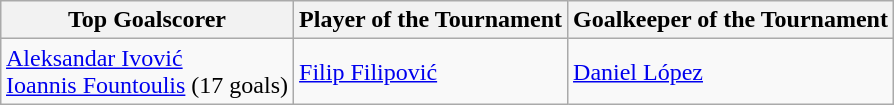<table class=wikitable style="text-align:left; margin:auto">
<tr>
<th>Top Goalscorer</th>
<th>Player of the Tournament</th>
<th>Goalkeeper of the Tournament</th>
</tr>
<tr>
<td> <a href='#'>Aleksandar Ivović</a><br> <a href='#'>Ioannis Fountoulis</a> (17 goals)</td>
<td> <a href='#'>Filip Filipović</a></td>
<td> <a href='#'>Daniel López</a></td>
</tr>
</table>
